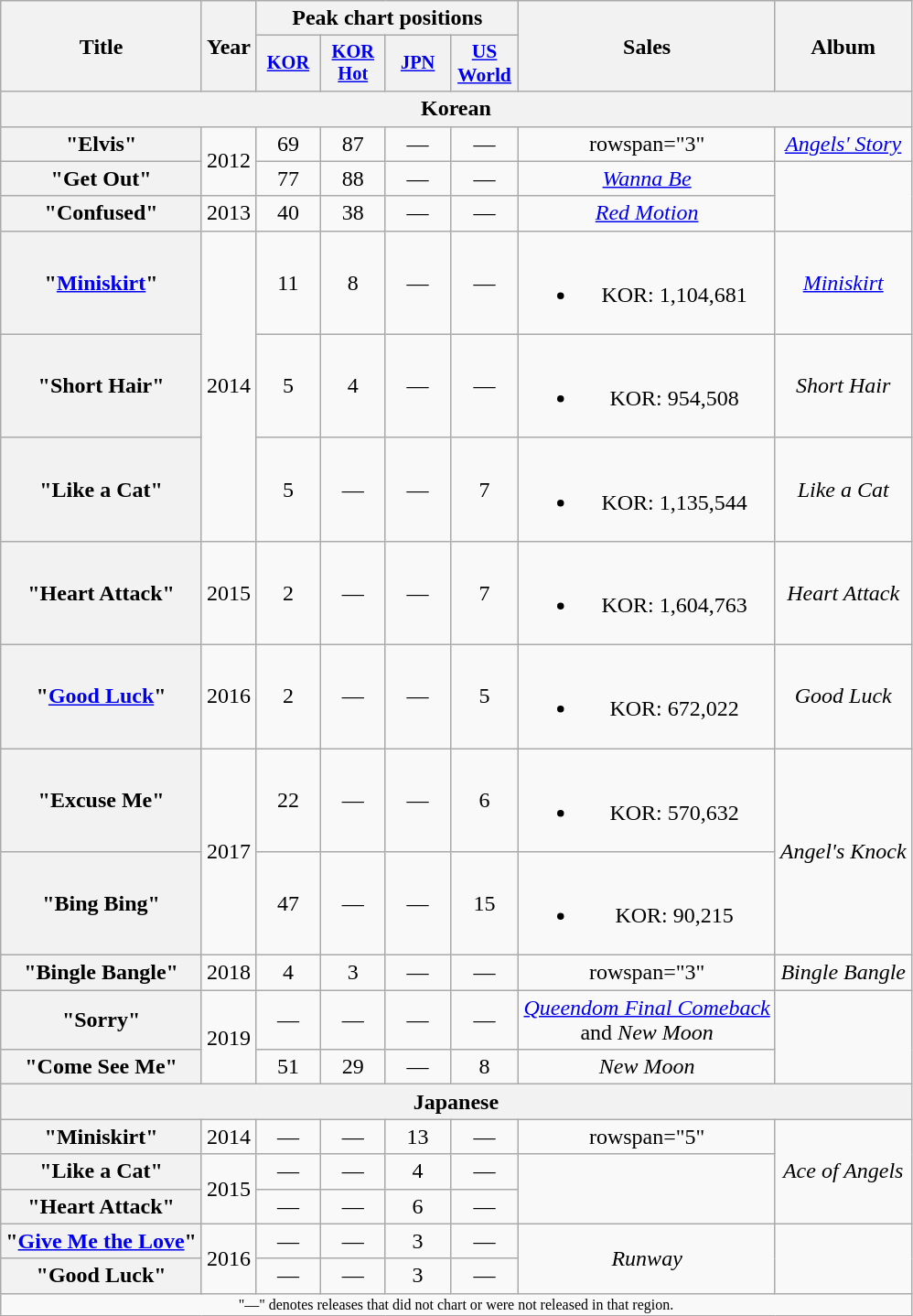<table class="wikitable plainrowheaders" style="text-align:center;">
<tr>
<th scope="col" rowspan="2">Title</th>
<th scope="col" rowspan="2">Year</th>
<th scope="col" colspan="4">Peak chart positions</th>
<th scope="col" rowspan="2">Sales</th>
<th scope="col" rowspan="2">Album</th>
</tr>
<tr>
<th style="width:3em;font-size:85%"><a href='#'>KOR</a><br></th>
<th style="width:3em;font-size:85%"><a href='#'>KOR<br>Hot</a><br></th>
<th style="width:3em;font-size:85%"><a href='#'>JPN</a><br></th>
<th scope="col" style="width:3em;font-size:90%;"><a href='#'>US<br>World</a><br></th>
</tr>
<tr>
<th scope="col" colspan="10">Korean</th>
</tr>
<tr>
<th scope="row">"Elvis"</th>
<td rowspan="2">2012</td>
<td>69</td>
<td>87</td>
<td>—</td>
<td>—</td>
<td>rowspan="3" </td>
<td><em><a href='#'>Angels' Story</a></em></td>
</tr>
<tr>
<th scope="row">"Get Out"</th>
<td>77</td>
<td>88</td>
<td>—</td>
<td>—</td>
<td><em><a href='#'>Wanna Be</a></em></td>
</tr>
<tr>
<th scope="row">"Confused" </th>
<td>2013</td>
<td>40</td>
<td>38</td>
<td>—</td>
<td>—</td>
<td><em><a href='#'>Red Motion</a></em></td>
</tr>
<tr>
<th scope="row">"<a href='#'>Miniskirt</a>" </th>
<td rowspan="3">2014</td>
<td>11</td>
<td>8</td>
<td>—</td>
<td>—</td>
<td><br><ul><li>KOR: 1,104,681</li></ul></td>
<td><em><a href='#'>Miniskirt</a></em></td>
</tr>
<tr>
<th scope="row">"Short Hair" </th>
<td>5</td>
<td>4</td>
<td>—</td>
<td>—</td>
<td><br><ul><li>KOR: 954,508</li></ul></td>
<td><em>Short Hair</em></td>
</tr>
<tr>
<th scope="row">"Like a Cat" </th>
<td>5</td>
<td>—</td>
<td>—</td>
<td>7</td>
<td><br><ul><li>KOR: 1,135,544</li></ul></td>
<td><em>Like a Cat</em></td>
</tr>
<tr>
<th scope="row">"Heart Attack" </th>
<td>2015</td>
<td>2</td>
<td>—</td>
<td>—</td>
<td>7</td>
<td><br><ul><li>KOR: 1,604,763</li></ul></td>
<td><em>Heart Attack</em></td>
</tr>
<tr>
<th scope="row">"<a href='#'>Good Luck</a>"</th>
<td>2016</td>
<td>2</td>
<td>—</td>
<td>—</td>
<td>5</td>
<td><br><ul><li>KOR: 672,022</li></ul></td>
<td><em>Good Luck</em></td>
</tr>
<tr>
<th scope="row">"Excuse Me"</th>
<td rowspan="2">2017</td>
<td>22</td>
<td>—</td>
<td>—</td>
<td>6</td>
<td><br><ul><li>KOR: 570,632</li></ul></td>
<td rowspan="2"><em>Angel's Knock</em></td>
</tr>
<tr>
<th scope="row">"Bing Bing" </th>
<td>47</td>
<td>—</td>
<td>—</td>
<td>15</td>
<td><br><ul><li>KOR: 90,215</li></ul></td>
</tr>
<tr>
<th scope="row">"Bingle Bangle" </th>
<td>2018</td>
<td>4</td>
<td>3</td>
<td>—</td>
<td>—</td>
<td>rowspan="3" </td>
<td><em>Bingle Bangle</em></td>
</tr>
<tr>
<th scope="row">"Sorry"</th>
<td rowspan="2">2019</td>
<td>—</td>
<td>—</td>
<td>—</td>
<td>—</td>
<td><em><a href='#'>Queendom Final Comeback</a></em><br>and <em>New Moon</em></td>
</tr>
<tr>
<th scope="row">"Come See Me" </th>
<td>51</td>
<td>29</td>
<td>—</td>
<td>8</td>
<td><em>New Moon</em></td>
</tr>
<tr>
<th scope="col" colspan="10">Japanese</th>
</tr>
<tr>
<th scope="row">"Miniskirt" </th>
<td>2014</td>
<td>—</td>
<td>—</td>
<td>13</td>
<td>—</td>
<td>rowspan="5" </td>
<td rowspan="3"><em>Ace of Angels</em></td>
</tr>
<tr>
<th scope="row">"Like a Cat"</th>
<td rowspan="2">2015</td>
<td>—</td>
<td>—</td>
<td>4</td>
<td>—</td>
</tr>
<tr>
<th scope="row">"Heart Attack" </th>
<td>—</td>
<td>—</td>
<td>6</td>
<td>—</td>
</tr>
<tr>
<th scope="row">"<a href='#'>Give Me the Love</a>"<br></th>
<td rowspan="2">2016</td>
<td>—</td>
<td>—</td>
<td>3</td>
<td>—</td>
<td rowspan="2"><em>Runway</em></td>
</tr>
<tr>
<th scope="row">"Good Luck"</th>
<td>—</td>
<td>—</td>
<td>3</td>
<td>—</td>
</tr>
<tr>
<td style="font-size:8pt" colspan="10">"—" denotes releases that did not chart or were not released in that region.</td>
</tr>
</table>
